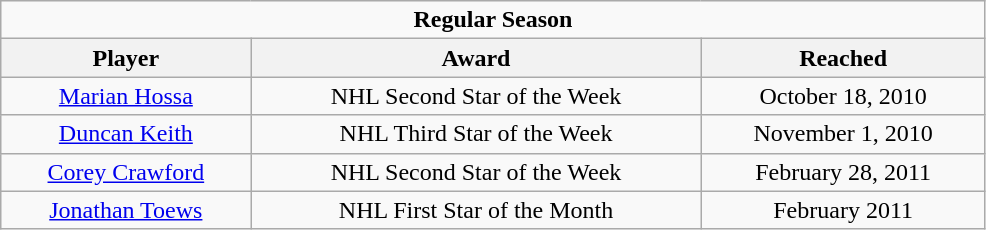<table class="wikitable" width="52%" style="text-align:center">
<tr>
<td colspan="10" align="center"><strong>Regular Season</strong></td>
</tr>
<tr>
<th>Player</th>
<th>Award</th>
<th>Reached</th>
</tr>
<tr>
<td><a href='#'>Marian Hossa</a></td>
<td>NHL Second Star of the Week</td>
<td>October 18, 2010</td>
</tr>
<tr>
<td><a href='#'>Duncan Keith</a></td>
<td>NHL Third Star of the Week</td>
<td>November 1, 2010</td>
</tr>
<tr>
<td><a href='#'>Corey Crawford</a></td>
<td>NHL Second Star of the Week</td>
<td>February 28, 2011</td>
</tr>
<tr>
<td><a href='#'>Jonathan Toews</a></td>
<td>NHL First Star of the Month</td>
<td>February 2011</td>
</tr>
</table>
